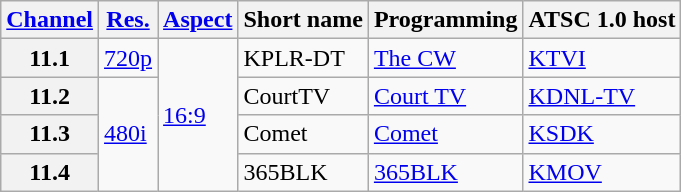<table class="wikitable">
<tr>
<th scope = "col"><a href='#'>Channel</a></th>
<th scope = "col"><a href='#'>Res.</a></th>
<th scope = "col"><a href='#'>Aspect</a></th>
<th scope = "col">Short name</th>
<th scope = "col">Programming</th>
<th scope = "col">ATSC 1.0 host</th>
</tr>
<tr>
<th scope = "row">11.1</th>
<td><a href='#'>720p</a></td>
<td rowspan="4"><a href='#'>16:9</a></td>
<td>KPLR-DT</td>
<td><a href='#'>The CW</a></td>
<td><a href='#'>KTVI</a></td>
</tr>
<tr>
<th scope = "row">11.2</th>
<td rowspan=3><a href='#'>480i</a></td>
<td>CourtTV</td>
<td><a href='#'>Court TV</a></td>
<td><a href='#'>KDNL-TV</a></td>
</tr>
<tr>
<th scope = "row">11.3</th>
<td>Comet</td>
<td><a href='#'>Comet</a></td>
<td><a href='#'>KSDK</a></td>
</tr>
<tr>
<th scope = "row">11.4</th>
<td>365BLK</td>
<td><a href='#'>365BLK</a></td>
<td><a href='#'>KMOV</a></td>
</tr>
</table>
